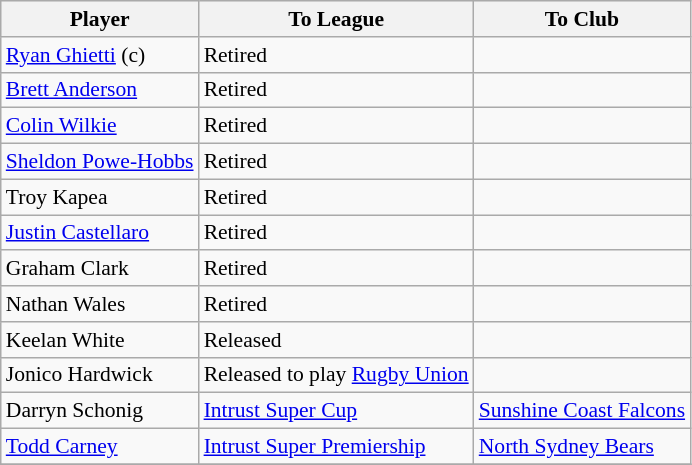<table class="wikitable" style="font-size:90%">
<tr bgcolor="#efefef">
<th width=" ">Player</th>
<th width=" ">To League</th>
<th width=" ">To Club</th>
</tr>
<tr>
<td> <a href='#'>Ryan Ghietti</a> (c)</td>
<td>Retired</td>
<td></td>
</tr>
<tr>
<td> <a href='#'>Brett Anderson</a></td>
<td>Retired</td>
<td></td>
</tr>
<tr>
<td> <a href='#'>Colin Wilkie</a></td>
<td>Retired</td>
<td></td>
</tr>
<tr>
<td> <a href='#'>Sheldon Powe-Hobbs</a></td>
<td>Retired</td>
<td></td>
</tr>
<tr>
<td> Troy Kapea</td>
<td>Retired</td>
<td></td>
</tr>
<tr>
<td> <a href='#'>Justin Castellaro</a></td>
<td>Retired</td>
<td></td>
</tr>
<tr>
<td> Graham Clark</td>
<td>Retired</td>
<td></td>
</tr>
<tr>
<td> Nathan Wales</td>
<td>Retired</td>
<td></td>
</tr>
<tr>
<td> Keelan White</td>
<td>Released</td>
<td></td>
</tr>
<tr>
<td> Jonico Hardwick</td>
<td>Released to play <a href='#'>Rugby Union</a></td>
<td></td>
</tr>
<tr>
<td> Darryn Schonig</td>
<td><a href='#'>Intrust Super Cup</a></td>
<td> <a href='#'>Sunshine Coast Falcons</a></td>
</tr>
<tr>
<td> <a href='#'>Todd Carney</a></td>
<td><a href='#'>Intrust Super Premiership</a></td>
<td> <a href='#'>North Sydney Bears</a></td>
</tr>
<tr>
</tr>
</table>
